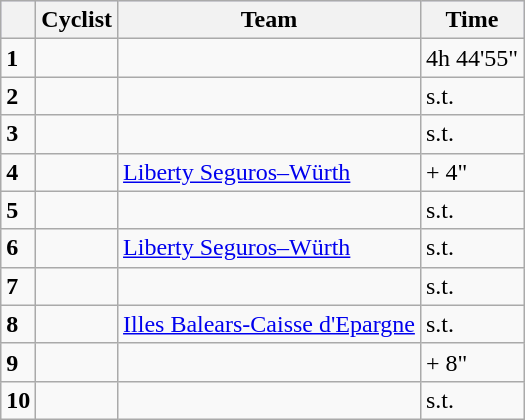<table class="wikitable">
<tr style="background:#ccccff;">
<th></th>
<th>Cyclist</th>
<th>Team</th>
<th>Time</th>
</tr>
<tr>
<td><strong>1</strong></td>
<td></td>
<td></td>
<td>4h 44'55"</td>
</tr>
<tr>
<td><strong>2</strong></td>
<td></td>
<td></td>
<td>s.t.</td>
</tr>
<tr>
<td><strong>3</strong></td>
<td></td>
<td></td>
<td>s.t.</td>
</tr>
<tr>
<td><strong>4</strong></td>
<td></td>
<td><a href='#'>Liberty Seguros–Würth</a></td>
<td>+ 4"</td>
</tr>
<tr>
<td><strong>5</strong></td>
<td></td>
<td></td>
<td>s.t.</td>
</tr>
<tr>
<td><strong>6</strong></td>
<td></td>
<td><a href='#'>Liberty Seguros–Würth</a></td>
<td>s.t.</td>
</tr>
<tr>
<td><strong>7</strong></td>
<td></td>
<td></td>
<td>s.t.</td>
</tr>
<tr>
<td><strong>8</strong></td>
<td></td>
<td><a href='#'>Illes Balears-Caisse d'Epargne</a></td>
<td>s.t.</td>
</tr>
<tr>
<td><strong>9</strong></td>
<td></td>
<td></td>
<td>+ 8"</td>
</tr>
<tr>
<td><strong>10</strong></td>
<td></td>
<td></td>
<td>s.t.</td>
</tr>
</table>
